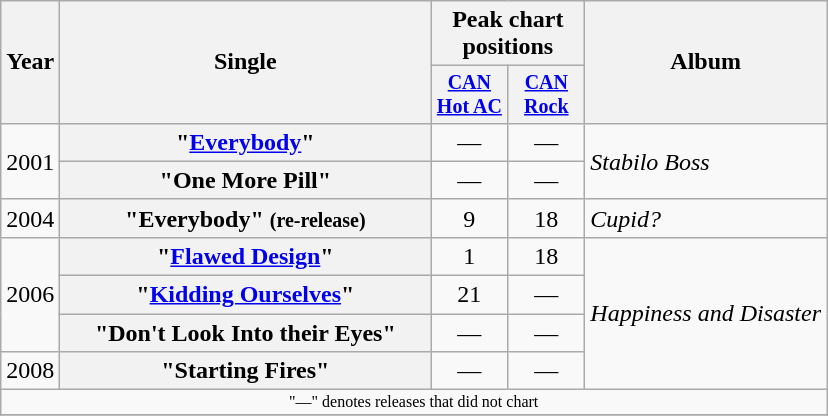<table class="wikitable plainrowheaders" style="text-align:center;">
<tr>
<th rowspan="2">Year</th>
<th rowspan="2" style="width:15em;">Single</th>
<th colspan="2">Peak chart<br>positions</th>
<th rowspan="2">Album</th>
</tr>
<tr style="font-size:smaller;">
<th width="45"><a href='#'>CAN<br>Hot AC</a><br></th>
<th width="45"><a href='#'>CAN<br>Rock</a><br></th>
</tr>
<tr>
<td rowspan=2>2001</td>
<th scope="row">"<a href='#'>Everybody</a>"</th>
<td>—</td>
<td>—</td>
<td align="left" rowspan="2"><em>Stabilo Boss</em></td>
</tr>
<tr>
<th scope="row">"One More Pill"</th>
<td>—</td>
<td>—</td>
</tr>
<tr>
<td rowspan=1>2004</td>
<th scope="row">"Everybody" <small>(re-release)</small></th>
<td>9</td>
<td>18</td>
<td align="left" rowspan="1"><em>Cupid?</em></td>
</tr>
<tr>
<td rowspan=3>2006</td>
<th scope="row">"<a href='#'>Flawed Design</a>"</th>
<td>1</td>
<td>18</td>
<td align="left" rowspan="4"><em>Happiness and Disaster</em></td>
</tr>
<tr>
<th scope="row">"<a href='#'>Kidding Ourselves</a>"</th>
<td>21</td>
<td>—</td>
</tr>
<tr>
<th scope="row">"Don't Look Into their Eyes"</th>
<td>—</td>
<td>—</td>
</tr>
<tr>
<td>2008</td>
<th scope="row">"Starting Fires"</th>
<td>—</td>
<td>—</td>
</tr>
<tr>
<td colspan="5" style="font-size:8pt">"—" denotes releases that did not chart</td>
</tr>
<tr>
</tr>
</table>
